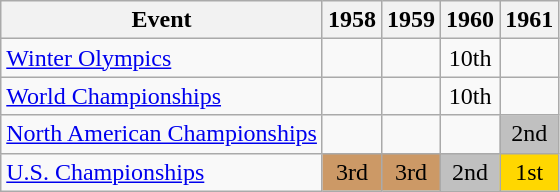<table class="wikitable">
<tr>
<th>Event</th>
<th>1958</th>
<th>1959</th>
<th>1960</th>
<th>1961</th>
</tr>
<tr>
<td><a href='#'>Winter Olympics</a></td>
<td></td>
<td></td>
<td align="center">10th</td>
<td></td>
</tr>
<tr>
<td><a href='#'>World Championships</a></td>
<td></td>
<td></td>
<td align="center">10th</td>
<td></td>
</tr>
<tr>
<td><a href='#'>North American Championships</a></td>
<td></td>
<td></td>
<td></td>
<td align="center" bgcolor="silver">2nd</td>
</tr>
<tr>
<td><a href='#'>U.S. Championships</a></td>
<td align="center" bgcolor="cc9966">3rd</td>
<td align="center" bgcolor="cc9966">3rd</td>
<td align="center" bgcolor="silver">2nd</td>
<td align="center" bgcolor="gold">1st</td>
</tr>
</table>
